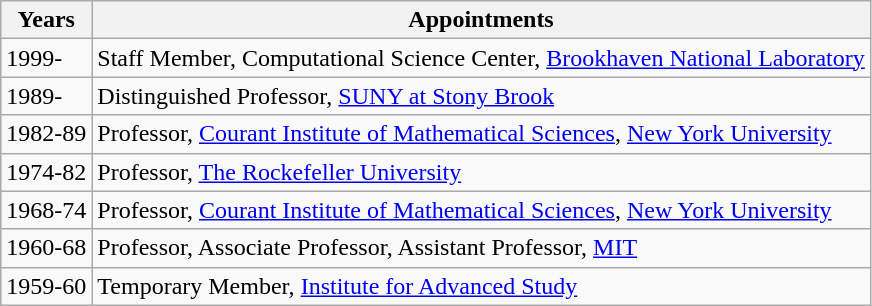<table class=wikitable>
<tr>
<th>Years</th>
<th>Appointments</th>
</tr>
<tr>
<td>1999-</td>
<td>Staff Member, Computational Science Center, <a href='#'>Brookhaven National Laboratory</a></td>
</tr>
<tr>
<td>1989-</td>
<td>Distinguished Professor, <a href='#'>SUNY at Stony Brook</a></td>
</tr>
<tr>
<td>1982-89</td>
<td>Professor, <a href='#'>Courant Institute of Mathematical Sciences</a>, <a href='#'>New York University</a></td>
</tr>
<tr>
<td>1974-82</td>
<td>Professor, <a href='#'>The Rockefeller University</a></td>
</tr>
<tr>
<td>1968-74</td>
<td>Professor, <a href='#'>Courant Institute of Mathematical Sciences</a>, <a href='#'>New York University</a></td>
</tr>
<tr>
<td>1960-68</td>
<td>Professor, Associate Professor, Assistant Professor, <a href='#'>MIT</a></td>
</tr>
<tr>
<td>1959-60</td>
<td>Temporary Member, <a href='#'>Institute for Advanced Study</a></td>
</tr>
</table>
